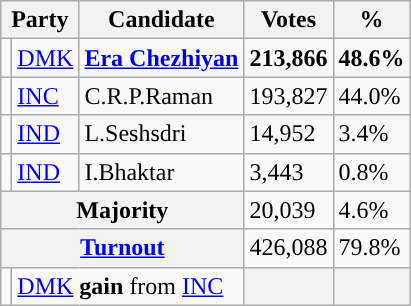<table class="wikitable">
<tr>
<th colspan="2">Party</th>
<th>Candidate</th>
<th>Votes</th>
<th>%</th>
</tr>
<tr>
<td></td>
<td><a href='#'>DMK</a></td>
<td><strong><a href='#'>Era Chezhiyan</a></strong></td>
<td><strong>213,866</strong></td>
<td><strong>48.6%</strong></td>
</tr>
<tr>
<td></td>
<td><a href='#'>INC</a></td>
<td>C.R.P.Raman</td>
<td>193,827</td>
<td>44.0%</td>
</tr>
<tr>
<td></td>
<td><a href='#'>IND</a></td>
<td>L.Seshsdri</td>
<td>14,952</td>
<td>3.4%</td>
</tr>
<tr>
<td></td>
<td><a href='#'>IND</a></td>
<td>I.Bhaktar</td>
<td>3,443</td>
<td>0.8%</td>
</tr>
<tr>
<th colspan="3">Majority</th>
<td>20,039</td>
<td>4.6%</td>
</tr>
<tr>
<th colspan="3"><a href='#'>Turnout</a></th>
<td>426,088</td>
<td>79.8%</td>
</tr>
<tr>
<td></td>
<td colspan="2"><a href='#'>DMK</a> <strong>gain</strong> from <a href='#'>INC</a></td>
<th></th>
<th></th>
</tr>
</table>
